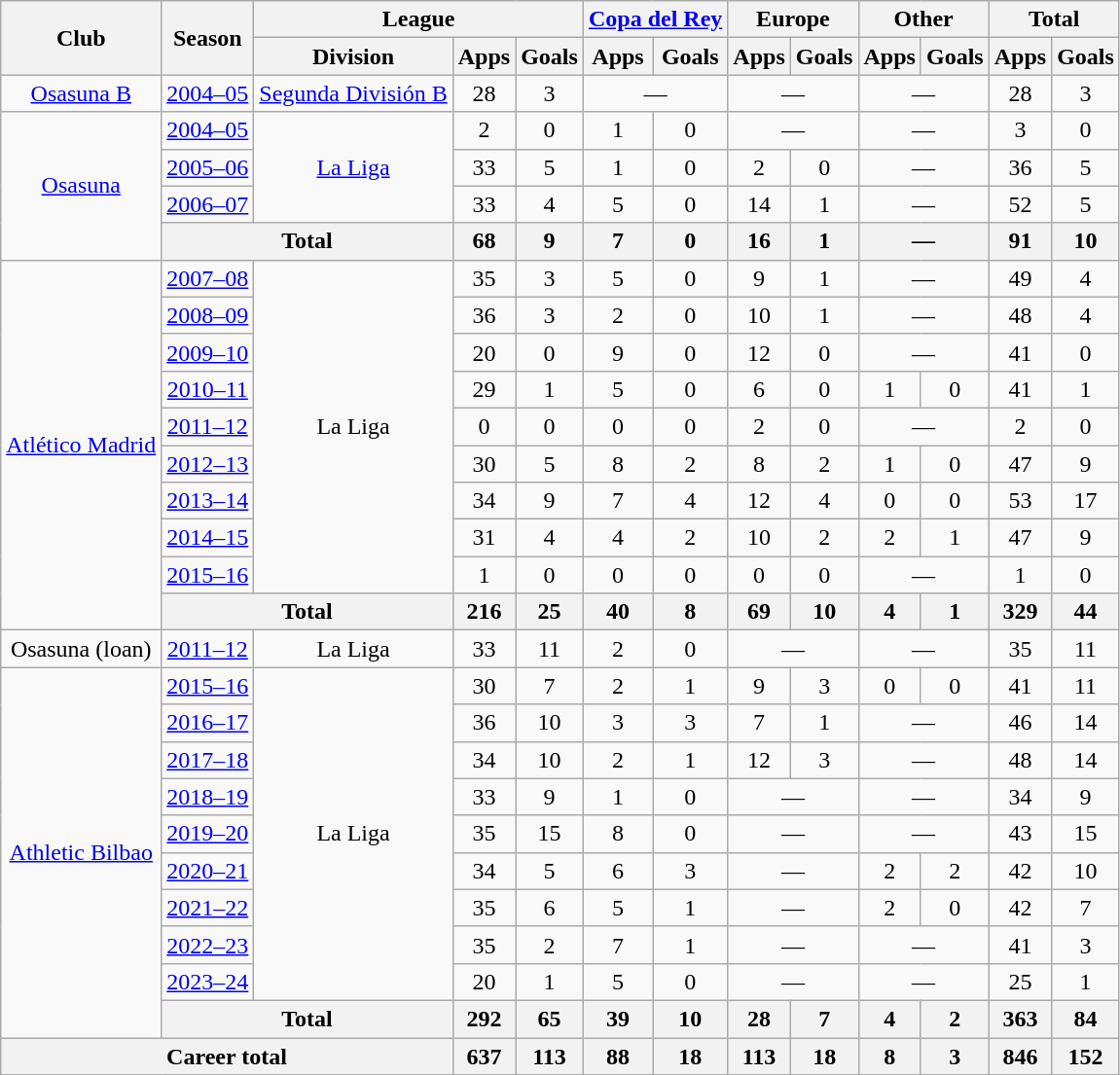<table class="wikitable" style="text-align:center">
<tr>
<th rowspan="2">Club</th>
<th rowspan="2">Season</th>
<th colspan="3">League</th>
<th colspan="2"><a href='#'>Copa del Rey</a></th>
<th colspan="2">Europe</th>
<th colspan="2">Other</th>
<th colspan="2">Total</th>
</tr>
<tr>
<th>Division</th>
<th>Apps</th>
<th>Goals</th>
<th>Apps</th>
<th>Goals</th>
<th>Apps</th>
<th>Goals</th>
<th>Apps</th>
<th>Goals</th>
<th>Apps</th>
<th>Goals</th>
</tr>
<tr>
<td><a href='#'>Osasuna B</a></td>
<td><a href='#'>2004–05</a></td>
<td><a href='#'>Segunda División B</a></td>
<td>28</td>
<td>3</td>
<td colspan="2">—</td>
<td colspan="2">—</td>
<td colspan="2">—</td>
<td>28</td>
<td>3</td>
</tr>
<tr>
<td rowspan="4"><a href='#'>Osasuna</a></td>
<td><a href='#'>2004–05</a></td>
<td rowspan="3"><a href='#'>La Liga</a></td>
<td>2</td>
<td>0</td>
<td>1</td>
<td>0</td>
<td colspan="2">—</td>
<td colspan="2">—</td>
<td>3</td>
<td>0</td>
</tr>
<tr>
<td><a href='#'>2005–06</a></td>
<td>33</td>
<td>5</td>
<td>1</td>
<td>0</td>
<td>2</td>
<td>0</td>
<td colspan="2">—</td>
<td>36</td>
<td>5</td>
</tr>
<tr>
<td><a href='#'>2006–07</a></td>
<td>33</td>
<td>4</td>
<td>5</td>
<td>0</td>
<td>14</td>
<td>1</td>
<td colspan="2">—</td>
<td>52</td>
<td>5</td>
</tr>
<tr>
<th colspan="2">Total</th>
<th>68</th>
<th>9</th>
<th>7</th>
<th>0</th>
<th>16</th>
<th>1</th>
<th colspan="2">—</th>
<th>91</th>
<th>10</th>
</tr>
<tr>
<td rowspan="10"><a href='#'>Atlético Madrid</a></td>
<td><a href='#'>2007–08</a></td>
<td rowspan="9">La Liga</td>
<td>35</td>
<td>3</td>
<td>5</td>
<td>0</td>
<td>9</td>
<td>1</td>
<td colspan="2">—</td>
<td>49</td>
<td>4</td>
</tr>
<tr>
<td><a href='#'>2008–09</a></td>
<td>36</td>
<td>3</td>
<td>2</td>
<td>0</td>
<td>10</td>
<td>1</td>
<td colspan="2">—</td>
<td>48</td>
<td>4</td>
</tr>
<tr>
<td><a href='#'>2009–10</a></td>
<td>20</td>
<td>0</td>
<td>9</td>
<td>0</td>
<td>12</td>
<td>0</td>
<td colspan="2">—</td>
<td>41</td>
<td>0</td>
</tr>
<tr>
<td><a href='#'>2010–11</a></td>
<td>29</td>
<td>1</td>
<td>5</td>
<td>0</td>
<td>6</td>
<td>0</td>
<td>1</td>
<td>0</td>
<td>41</td>
<td>1</td>
</tr>
<tr>
<td><a href='#'>2011–12</a></td>
<td>0</td>
<td>0</td>
<td>0</td>
<td>0</td>
<td>2</td>
<td>0</td>
<td colspan="2">—</td>
<td>2</td>
<td>0</td>
</tr>
<tr>
<td><a href='#'>2012–13</a></td>
<td>30</td>
<td>5</td>
<td>8</td>
<td>2</td>
<td>8</td>
<td>2</td>
<td>1</td>
<td>0</td>
<td>47</td>
<td>9</td>
</tr>
<tr>
<td><a href='#'>2013–14</a></td>
<td>34</td>
<td>9</td>
<td>7</td>
<td>4</td>
<td>12</td>
<td>4</td>
<td>0</td>
<td>0</td>
<td>53</td>
<td>17</td>
</tr>
<tr>
<td><a href='#'>2014–15</a></td>
<td>31</td>
<td>4</td>
<td>4</td>
<td>2</td>
<td>10</td>
<td>2</td>
<td>2</td>
<td>1</td>
<td>47</td>
<td>9</td>
</tr>
<tr>
<td><a href='#'>2015–16</a></td>
<td>1</td>
<td>0</td>
<td>0</td>
<td>0</td>
<td>0</td>
<td>0</td>
<td colspan="2">—</td>
<td>1</td>
<td>0</td>
</tr>
<tr>
<th colspan="2">Total</th>
<th>216</th>
<th>25</th>
<th>40</th>
<th>8</th>
<th>69</th>
<th>10</th>
<th>4</th>
<th>1</th>
<th>329</th>
<th>44</th>
</tr>
<tr>
<td>Osasuna (loan)</td>
<td><a href='#'>2011–12</a></td>
<td>La Liga</td>
<td>33</td>
<td>11</td>
<td>2</td>
<td>0</td>
<td colspan="2">—</td>
<td colspan="2">—</td>
<td>35</td>
<td>11</td>
</tr>
<tr>
<td rowspan="10"><a href='#'>Athletic Bilbao</a></td>
<td><a href='#'>2015–16</a></td>
<td rowspan="9">La Liga</td>
<td>30</td>
<td>7</td>
<td>2</td>
<td>1</td>
<td>9</td>
<td>3</td>
<td>0</td>
<td>0</td>
<td>41</td>
<td>11</td>
</tr>
<tr>
<td><a href='#'>2016–17</a></td>
<td>36</td>
<td>10</td>
<td>3</td>
<td>3</td>
<td>7</td>
<td>1</td>
<td colspan="2">—</td>
<td>46</td>
<td>14</td>
</tr>
<tr>
<td><a href='#'>2017–18</a></td>
<td>34</td>
<td>10</td>
<td>2</td>
<td>1</td>
<td>12</td>
<td>3</td>
<td colspan="2">—</td>
<td>48</td>
<td>14</td>
</tr>
<tr>
<td><a href='#'>2018–19</a></td>
<td>33</td>
<td>9</td>
<td>1</td>
<td>0</td>
<td colspan="2">—</td>
<td colspan="2">—</td>
<td>34</td>
<td>9</td>
</tr>
<tr>
<td><a href='#'>2019–20</a></td>
<td>35</td>
<td>15</td>
<td>8</td>
<td>0</td>
<td colspan="2">—</td>
<td colspan="2">—</td>
<td>43</td>
<td>15</td>
</tr>
<tr>
<td><a href='#'>2020–21</a></td>
<td>34</td>
<td>5</td>
<td>6</td>
<td>3</td>
<td colspan="2">—</td>
<td>2</td>
<td>2</td>
<td>42</td>
<td>10</td>
</tr>
<tr>
<td><a href='#'>2021–22</a></td>
<td>35</td>
<td>6</td>
<td>5</td>
<td>1</td>
<td colspan="2">—</td>
<td>2</td>
<td>0</td>
<td>42</td>
<td>7</td>
</tr>
<tr>
<td><a href='#'>2022–23</a></td>
<td>35</td>
<td>2</td>
<td>7</td>
<td>1</td>
<td colspan="2">—</td>
<td colspan="2">—</td>
<td>41</td>
<td>3</td>
</tr>
<tr>
<td><a href='#'>2023–24</a></td>
<td>20</td>
<td>1</td>
<td>5</td>
<td>0</td>
<td colspan="2">—</td>
<td colspan="2">—</td>
<td>25</td>
<td>1</td>
</tr>
<tr>
<th colspan="2">Total</th>
<th>292</th>
<th>65</th>
<th>39</th>
<th>10</th>
<th>28</th>
<th>7</th>
<th>4</th>
<th>2</th>
<th>363</th>
<th>84</th>
</tr>
<tr>
<th colspan="3">Career total</th>
<th>637</th>
<th>113</th>
<th>88</th>
<th>18</th>
<th>113</th>
<th>18</th>
<th>8</th>
<th>3</th>
<th>846</th>
<th>152</th>
</tr>
</table>
